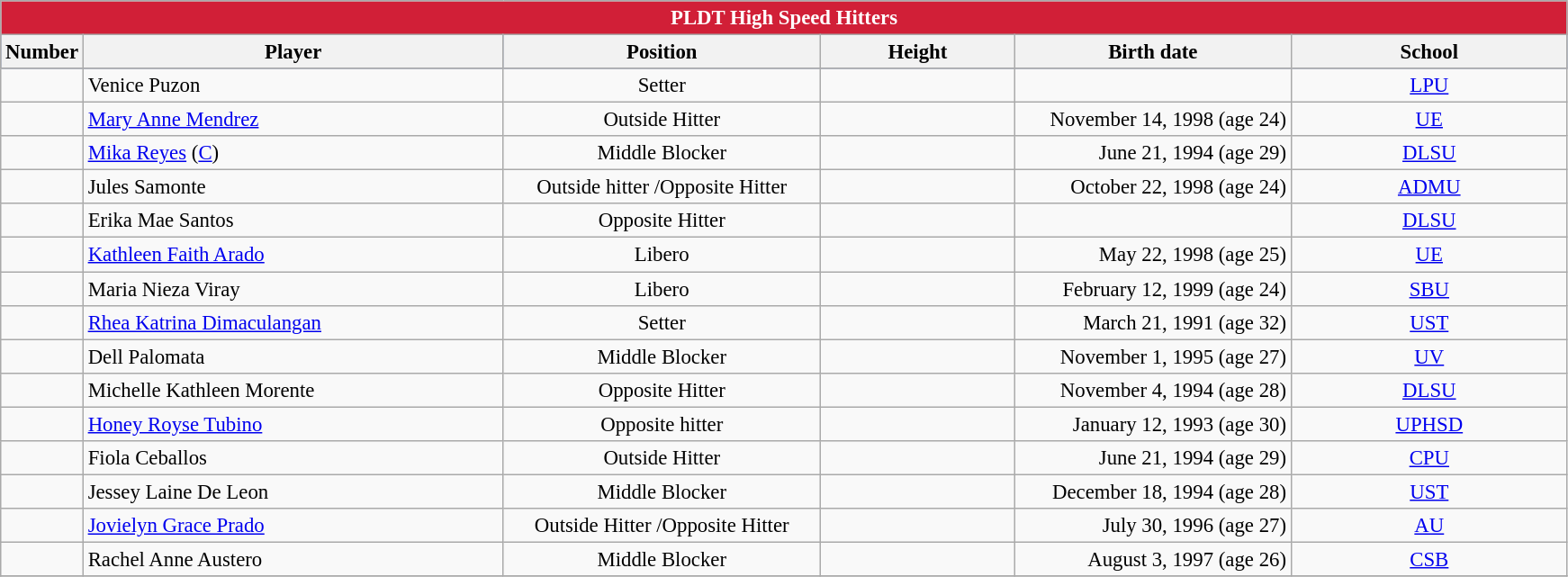<table class="wikitable sortable" style="font-size:95%; text-align:left;">
<tr>
<th colspan="6" style= "background:#D11F37; color:white; text-align: center"><strong>PLDT High Speed Hitters</strong></th>
</tr>
<tr style="background:#244183;">
<th style= "align=center; width:2em;">Number</th>
<th style= "align=center;width:20em;">Player</th>
<th style= "align=center; width:15em;">Position</th>
<th style= "align=center; width:9em;">Height</th>
<th style= "align=center; width:13em;">Birth date</th>
<th style= "align=center; width:13em;">School</th>
</tr>
<tr align=center>
<td></td>
<td align=left>Venice Puzon</td>
<td>Setter</td>
<td></td>
<td></td>
<td><a href='#'>LPU</a></td>
</tr>
<tr align=center>
<td></td>
<td align=left><a href='#'>Mary Anne Mendrez</a></td>
<td>Outside Hitter</td>
<td></td>
<td align=right>November 14, 1998 (age 24)</td>
<td><a href='#'>UE</a></td>
</tr>
<tr align=center>
<td></td>
<td align=left><a href='#'>Mika Reyes</a> (<a href='#'>C</a>)</td>
<td>Middle Blocker</td>
<td></td>
<td align=right>June 21, 1994 (age 29)</td>
<td><a href='#'>DLSU</a></td>
</tr>
<tr align=center>
<td></td>
<td align=left>Jules Samonte</td>
<td>Outside hitter /Opposite Hitter</td>
<td></td>
<td align=right>October 22, 1998 (age 24)</td>
<td><a href='#'>ADMU</a></td>
</tr>
<tr align=center>
<td></td>
<td align=left>Erika Mae Santos</td>
<td>Opposite Hitter</td>
<td></td>
<td></td>
<td><a href='#'>DLSU</a></td>
</tr>
<tr align=center>
<td></td>
<td align=left><a href='#'>Kathleen Faith Arado</a></td>
<td>Libero</td>
<td></td>
<td align=right>May 22, 1998 (age 25)</td>
<td><a href='#'>UE</a></td>
</tr>
<tr align=center>
<td></td>
<td align=left>Maria Nieza Viray</td>
<td>Libero</td>
<td></td>
<td align=right>February 12, 1999 (age 24)</td>
<td><a href='#'>SBU</a></td>
</tr>
<tr align=center>
<td></td>
<td align=left><a href='#'>Rhea Katrina Dimaculangan</a></td>
<td>Setter</td>
<td></td>
<td align=right>March 21, 1991 (age 32)</td>
<td><a href='#'>UST</a></td>
</tr>
<tr align=center>
<td></td>
<td align=left>Dell Palomata</td>
<td>Middle Blocker</td>
<td></td>
<td align=right>November 1, 1995 (age 27)</td>
<td><a href='#'>UV</a></td>
</tr>
<tr align=center>
<td></td>
<td align=left>Michelle Kathleen Morente</td>
<td>Opposite Hitter</td>
<td></td>
<td align=right>November 4, 1994 (age 28)</td>
<td><a href='#'>DLSU</a></td>
</tr>
<tr align=center>
<td></td>
<td align=left><a href='#'>Honey Royse Tubino</a></td>
<td>Opposite hitter</td>
<td></td>
<td align=right>January 12, 1993 (age 30)</td>
<td><a href='#'>UPHSD</a></td>
</tr>
<tr align=center>
<td></td>
<td align=left>Fiola Ceballos</td>
<td>Outside Hitter</td>
<td></td>
<td align=right>June 21, 1994 (age 29)</td>
<td><a href='#'>CPU</a></td>
</tr>
<tr align=center>
<td></td>
<td align=left>Jessey Laine De Leon</td>
<td>Middle Blocker</td>
<td></td>
<td align=right>December 18, 1994 (age 28)</td>
<td><a href='#'>UST</a></td>
</tr>
<tr align=center>
<td></td>
<td align=left><a href='#'>Jovielyn Grace Prado</a></td>
<td>Outside Hitter /Opposite Hitter</td>
<td></td>
<td align=right>July 30, 1996 (age 27)</td>
<td><a href='#'>AU</a></td>
</tr>
<tr align=center>
<td></td>
<td align=left>Rachel Anne Austero</td>
<td>Middle Blocker</td>
<td></td>
<td align=right>August 3, 1997 (age 26)</td>
<td><a href='#'>CSB</a></td>
</tr>
<tr align=center>
</tr>
</table>
